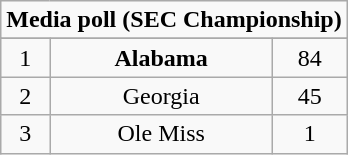<table class="wikitable">
<tr align="center">
<td align="center" Colspan="3"><strong>Media poll (SEC Championship)</strong></td>
</tr>
<tr align="center">
</tr>
<tr align="center">
<td>1</td>
<td><strong>Alabama</strong></td>
<td>84</td>
</tr>
<tr align="center">
<td>2</td>
<td>Georgia</td>
<td>45</td>
</tr>
<tr align="center">
<td>3</td>
<td>Ole Miss</td>
<td>1</td>
</tr>
</table>
